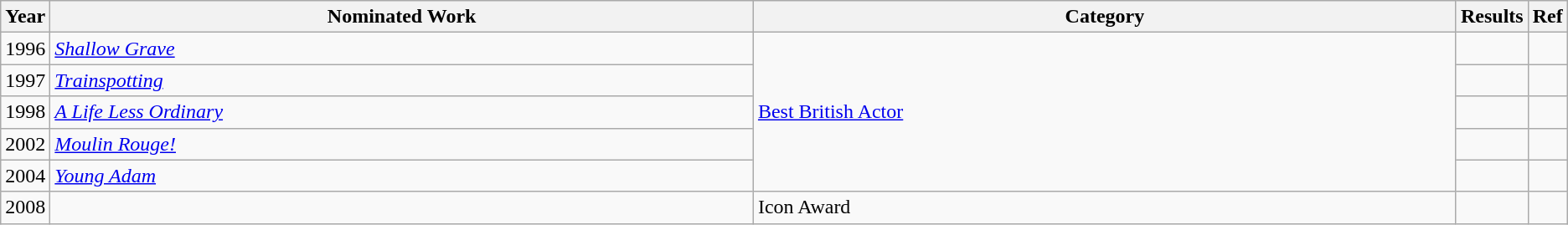<table class="wikitable">
<tr>
<th scope="col" style="width:1em;">Year</th>
<th scope="col" style="width:35em;">Nominated Work</th>
<th scope="col" style="width:35em;">Category</th>
<th scope="col" style="width:1em;">Results</th>
<th scope="col" style="width:1em;">Ref</th>
</tr>
<tr>
<td>1996</td>
<td><em><a href='#'>Shallow Grave</a></em></td>
<td rowspan="5"><a href='#'>Best British Actor</a></td>
<td></td>
<td></td>
</tr>
<tr>
<td>1997</td>
<td><em><a href='#'>Trainspotting</a></em></td>
<td></td>
<td></td>
</tr>
<tr>
<td>1998</td>
<td><em><a href='#'>A Life Less Ordinary</a></em></td>
<td></td>
<td></td>
</tr>
<tr>
<td>2002</td>
<td><em><a href='#'>Moulin Rouge!</a></em></td>
<td></td>
<td></td>
</tr>
<tr>
<td>2004</td>
<td><em><a href='#'>Young Adam</a></em></td>
<td></td>
<td></td>
</tr>
<tr>
<td>2008</td>
<td></td>
<td>Icon Award</td>
<td></td>
<td></td>
</tr>
</table>
